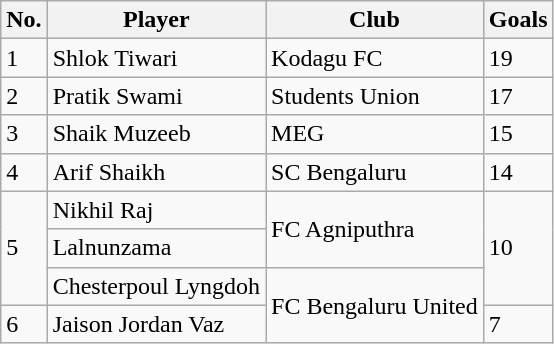<table class ="wikitable">
<tr>
<th>No.</th>
<th>Player</th>
<th>Club</th>
<th>Goals</th>
</tr>
<tr>
<td>1</td>
<td>Shlok Tiwari</td>
<td>Kodagu FC</td>
<td>19</td>
</tr>
<tr>
<td>2</td>
<td>Pratik Swami</td>
<td>Students Union</td>
<td>17</td>
</tr>
<tr>
<td>3</td>
<td>Shaik Muzeeb</td>
<td>MEG</td>
<td>15</td>
</tr>
<tr>
<td>4</td>
<td>Arif Shaikh</td>
<td>SC Bengaluru</td>
<td>14</td>
</tr>
<tr>
<td rowspan=3>5</td>
<td>Nikhil Raj</td>
<td rowspan=2>FC Agniputhra</td>
<td rowspan=3>10</td>
</tr>
<tr>
<td>Lalnunzama</td>
</tr>
<tr>
<td>Chesterpoul Lyngdoh</td>
<td rowspan=2>FC Bengaluru United</td>
</tr>
<tr>
<td>6</td>
<td>Jaison Jordan Vaz</td>
<td>7</td>
</tr>
</table>
